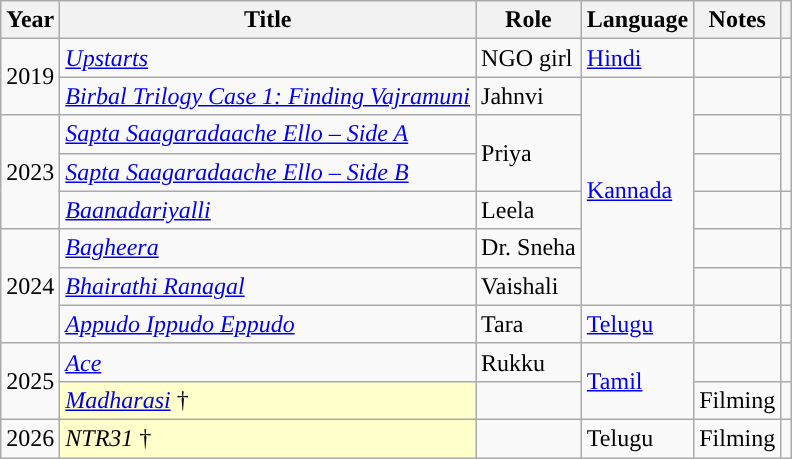<table class="wikitable sortable">
<tr>
<th scope="col">Year</th>
<th scope="col">Title</th>
<th scope="col">Role</th>
<th scope="col">Language</th>
<th scope="col">Notes</th>
<th scope="col" class="unsortable"></th>
</tr>
<tr>
<td rowspan="2">2019</td>
<td><em><a href='#'>Upstarts</a></em></td>
<td>NGO girl</td>
<td><a href='#'>Hindi</a></td>
<td></td>
<td></td>
</tr>
<tr>
<td><em><a href='#'>Birbal Trilogy Case 1: Finding Vajramuni</a></em></td>
<td>Jahnvi</td>
<td rowspan="6"><a href='#'>Kannada</a></td>
<td></td>
<td></td>
</tr>
<tr>
<td rowspan=3>2023</td>
<td><em><a href='#'>Sapta Saagaradaache Ello – Side A</a></em></td>
<td rowspan="2">Priya</td>
<td></td>
<td rowspan="2"></td>
</tr>
<tr>
<td><em><a href='#'>Sapta Saagaradaache Ello – Side B</a></em></td>
<td></td>
</tr>
<tr>
<td><em><a href='#'>Baanadariyalli</a></em></td>
<td>Leela</td>
<td></td>
<td></td>
</tr>
<tr>
<td rowspan="3">2024</td>
<td><em><a href='#'>Bagheera</a></em></td>
<td>Dr. Sneha</td>
<td></td>
<td></td>
</tr>
<tr>
<td><em><a href='#'>Bhairathi Ranagal</a></em></td>
<td>Vaishali</td>
<td></td>
<td></td>
</tr>
<tr>
<td><em><a href='#'>Appudo Ippudo Eppudo</a></em></td>
<td>Tara</td>
<td><a href='#'>Telugu</a></td>
<td></td>
<td></td>
</tr>
<tr>
<td rowspan="2">2025</td>
<td><em><a href='#'>Ace</a></em></td>
<td>Rukku</td>
<td rowspan="2"><a href='#'>Tamil</a></td>
<td></td>
<td></td>
</tr>
<tr>
<td style="background :#FFFFCC; "><em><a href='#'>Madharasi</a></em> <abbr>†</abbr></td>
<td></td>
<td>Filming</td>
<td></td>
</tr>
<tr>
<td>2026</td>
<td style="background :#FFFFCC;"><em>NTR31</em> <abbr>†</abbr></td>
<td></td>
<td>Telugu</td>
<td>Filming</td>
<td></td>
</tr>
</table>
